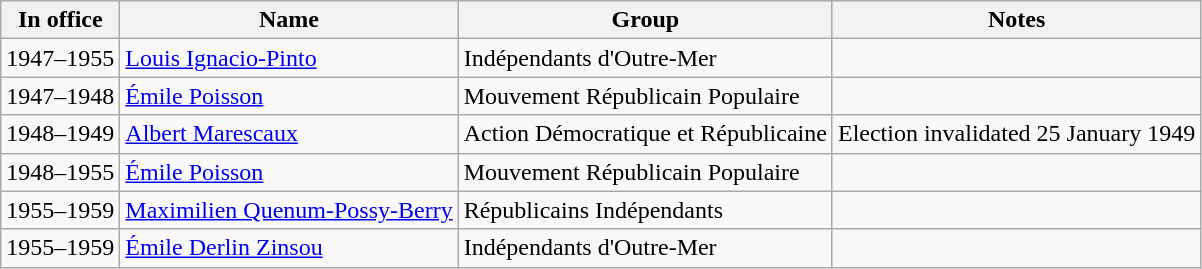<table class="wikitable sortable">
<tr>
<th>In office</th>
<th>Name</th>
<th>Group</th>
<th>Notes</th>
</tr>
<tr>
<td>1947–1955</td>
<td><a href='#'>Louis Ignacio-Pinto</a></td>
<td>Indépendants d'Outre-Mer</td>
<td></td>
</tr>
<tr>
<td>1947–1948</td>
<td><a href='#'>Émile Poisson</a></td>
<td>Mouvement Républicain Populaire</td>
<td></td>
</tr>
<tr>
<td>1948–1949</td>
<td><a href='#'>Albert Marescaux</a></td>
<td>Action Démocratique et Républicaine</td>
<td>Election invalidated 25 January 1949</td>
</tr>
<tr>
<td>1948–1955</td>
<td><a href='#'>Émile Poisson</a></td>
<td>Mouvement Républicain Populaire</td>
<td></td>
</tr>
<tr>
<td>1955–1959</td>
<td><a href='#'>Maximilien Quenum-Possy-Berry</a></td>
<td>Républicains Indépendants</td>
<td></td>
</tr>
<tr>
<td>1955–1959</td>
<td><a href='#'>Émile Derlin Zinsou</a></td>
<td>Indépendants d'Outre-Mer</td>
<td></td>
</tr>
</table>
